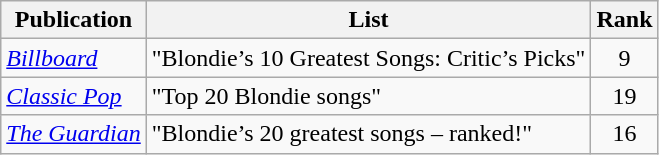<table class="wikitable">
<tr>
<th align="center">Publication</th>
<th align="center">List</th>
<th align="center">Rank</th>
</tr>
<tr>
<td align="left"><em><a href='#'>Billboard</a></em></td>
<td align="left">"Blondie’s 10 Greatest Songs: Critic’s Picks"</td>
<td align="center">9</td>
</tr>
<tr>
<td align="left"><em><a href='#'>Classic Pop</a></em></td>
<td align="left">"Top 20 Blondie songs"</td>
<td align="center">19</td>
</tr>
<tr>
<td align="left"><em><a href='#'>The Guardian</a></em></td>
<td align="left">"Blondie’s 20 greatest songs – ranked!"</td>
<td align="center">16</td>
</tr>
</table>
